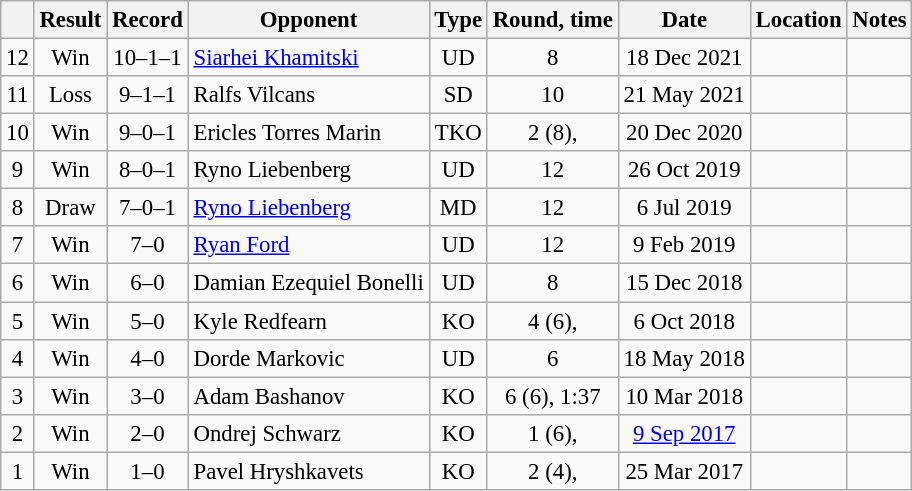<table class="wikitable" style="text-align:center; font-size:95%">
<tr>
<th></th>
<th>Result</th>
<th>Record</th>
<th>Opponent</th>
<th>Type</th>
<th>Round, time</th>
<th>Date</th>
<th>Location</th>
<th>Notes</th>
</tr>
<tr>
<td>12</td>
<td>Win</td>
<td>10–1–1</td>
<td align=left> <a href='#'>Siarhei Khamitski</a></td>
<td>UD</td>
<td>8</td>
<td>18 Dec 2021</td>
<td align=left> </td>
<td align=left></td>
</tr>
<tr>
<td>11</td>
<td>Loss</td>
<td>9–1–1</td>
<td align=left> Ralfs Vilcans</td>
<td>SD</td>
<td>10</td>
<td>21 May 2021</td>
<td align=left> </td>
<td align=left></td>
</tr>
<tr>
<td>10</td>
<td>Win</td>
<td>9–0–1</td>
<td align=left> Ericles Torres Marin</td>
<td>TKO</td>
<td>2 (8), </td>
<td>20 Dec 2020</td>
<td align=left> </td>
<td></td>
</tr>
<tr>
<td>9</td>
<td>Win</td>
<td>8–0–1</td>
<td align=left> Ryno Liebenberg</td>
<td>UD</td>
<td>12</td>
<td>26 Oct 2019</td>
<td align=left> </td>
<td align=left></td>
</tr>
<tr>
<td>8</td>
<td>Draw</td>
<td>7–0–1</td>
<td align=left> <a href='#'>Ryno Liebenberg</a></td>
<td>MD</td>
<td>12</td>
<td>6 Jul 2019</td>
<td align=left> </td>
<td align=left></td>
</tr>
<tr>
<td>7</td>
<td>Win</td>
<td>7–0</td>
<td align=left> <a href='#'>Ryan Ford</a></td>
<td>UD</td>
<td>12</td>
<td>9 Feb 2019</td>
<td align=left> </td>
<td align=left></td>
</tr>
<tr>
<td>6</td>
<td>Win</td>
<td>6–0</td>
<td align=left> Damian Ezequiel Bonelli</td>
<td>UD</td>
<td>8</td>
<td>15 Dec 2018</td>
<td align=left> </td>
<td></td>
</tr>
<tr>
<td>5</td>
<td>Win</td>
<td>5–0</td>
<td align=left> Kyle Redfearn</td>
<td>KO</td>
<td>4 (6), </td>
<td>6 Oct 2018</td>
<td align=left> </td>
<td></td>
</tr>
<tr>
<td>4</td>
<td>Win</td>
<td>4–0</td>
<td align=left> Dorde Markovic</td>
<td>UD</td>
<td>6</td>
<td>18 May 2018</td>
<td align=left> </td>
<td></td>
</tr>
<tr>
<td>3</td>
<td>Win</td>
<td>3–0</td>
<td align=left> Adam Bashanov</td>
<td>KO</td>
<td>6 (6), 1:37</td>
<td>10 Mar 2018</td>
<td align=left> </td>
<td></td>
</tr>
<tr>
<td>2</td>
<td>Win</td>
<td>2–0</td>
<td align=left> Ondrej Schwarz</td>
<td>KO</td>
<td>1 (6), </td>
<td><a href='#'>9 Sep 2017</a></td>
<td align=left> </td>
<td></td>
</tr>
<tr>
<td>1</td>
<td>Win</td>
<td>1–0</td>
<td align=left> Pavel Hryshkavets</td>
<td>KO</td>
<td>2 (4), </td>
<td>25 Mar 2017</td>
<td align=left> </td>
<td></td>
</tr>
</table>
